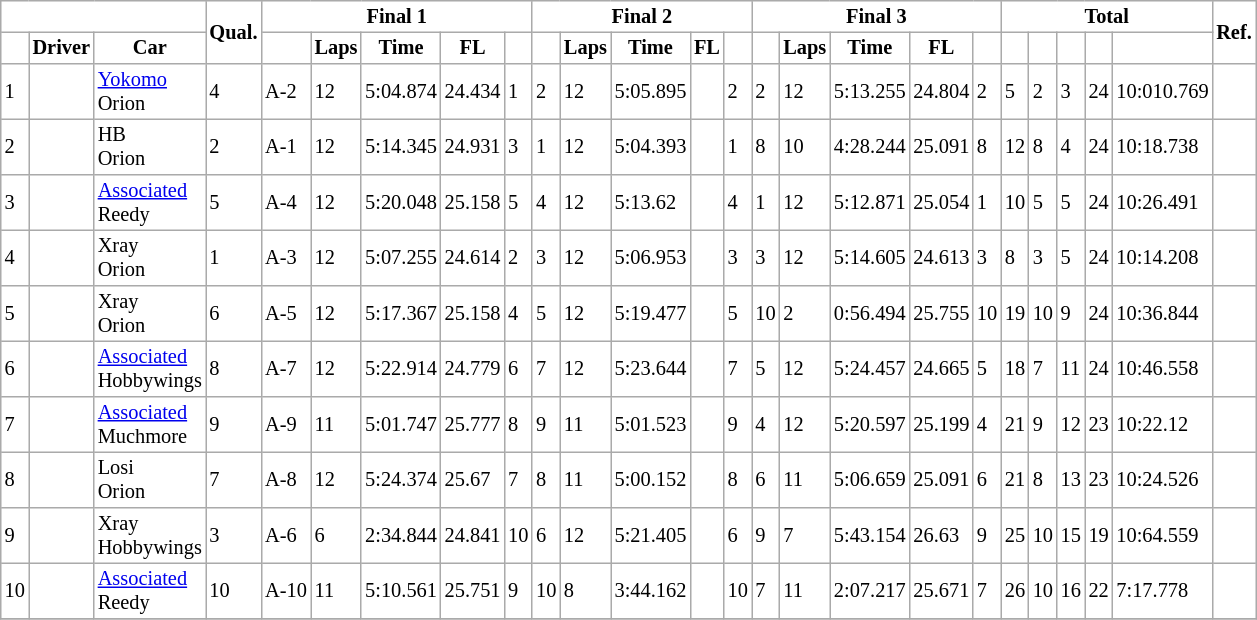<table border="2" cellpadding="2" cellspacing="0" style="margin:0 1em 0 0; border:1px #aaa solid; border-collapse:collapse; font-size:85%;">
<tr>
<th colspan="3"></th>
<th rowspan="2" style="text-align:center;">Qual.</th>
<th colspan="5" style="text-align:center;">Final 1</th>
<th colspan="5" style="text-align:center;">Final 2</th>
<th colspan="5" style="text-align:center;">Final 3</th>
<th colspan="5" style="text-align:center;">Total</th>
<th rowspan="2" style="text-align:center;">Ref.</th>
</tr>
<tr>
<th style="text-align:center;"></th>
<th style="text-align:center;">Driver</th>
<th style="text-align:center;">Car</th>
<th style="text-align:center;"></th>
<th style="text-align:center;">Laps</th>
<th style="text-align:center;">Time</th>
<th style="text-align:center;">FL</th>
<th style="text-align:center;"></th>
<th style="text-align:center;"></th>
<th style="text-align:center;">Laps</th>
<th style="text-align:center;">Time</th>
<th style="text-align:center;">FL</th>
<th style="text-align:center;"></th>
<th style="text-align:center;"></th>
<th style="text-align:center;">Laps</th>
<th style="text-align:center;">Time</th>
<th style="text-align:center;">FL</th>
<th style="text-align:center;"></th>
<th style="text-align:center;"></th>
<th style="text-align:center;"></th>
<th style="text-align:center;"></th>
<th style="text-align:center;"></th>
<th style="text-align:center;"></th>
</tr>
<tr>
<td>1</td>
<td></td>
<td><a href='#'>Yokomo</a><br> Orion</td>
<td>4</td>
<td>A-2</td>
<td>12</td>
<td>5:04.874</td>
<td>24.434</td>
<td>1</td>
<td>2</td>
<td>12</td>
<td>5:05.895</td>
<td></td>
<td>2</td>
<td>2</td>
<td>12</td>
<td>5:13.255</td>
<td>24.804</td>
<td>2</td>
<td>5</td>
<td>2</td>
<td>3</td>
<td>24</td>
<td>10:010.769</td>
<td><br>


</td>
</tr>
<tr>
<td>2</td>
<td></td>
<td>HB<br> Orion</td>
<td>2</td>
<td>A-1</td>
<td>12</td>
<td>5:14.345</td>
<td>24.931</td>
<td>3</td>
<td>1</td>
<td>12</td>
<td>5:04.393</td>
<td></td>
<td>1</td>
<td>8</td>
<td>10</td>
<td>4:28.244</td>
<td>25.091</td>
<td>8</td>
<td>12</td>
<td>8</td>
<td>4</td>
<td>24</td>
<td>10:18.738</td>
<td></td>
</tr>
<tr>
<td>3</td>
<td></td>
<td><a href='#'>Associated</a><br> Reedy</td>
<td>5</td>
<td>A-4</td>
<td>12</td>
<td>5:20.048</td>
<td>25.158</td>
<td>5</td>
<td>4</td>
<td>12</td>
<td>5:13.62</td>
<td></td>
<td>4</td>
<td>1</td>
<td>12</td>
<td>5:12.871</td>
<td>25.054</td>
<td>1</td>
<td>10</td>
<td>5</td>
<td>5</td>
<td>24</td>
<td>10:26.491</td>
<td></td>
</tr>
<tr>
<td>4</td>
<td></td>
<td>Xray<br> Orion</td>
<td>1</td>
<td>A-3</td>
<td>12</td>
<td>5:07.255</td>
<td>24.614</td>
<td>2</td>
<td>3</td>
<td>12</td>
<td>5:06.953</td>
<td></td>
<td>3</td>
<td>3</td>
<td>12</td>
<td>5:14.605</td>
<td>24.613</td>
<td>3</td>
<td>8</td>
<td>3</td>
<td>5</td>
<td>24</td>
<td>10:14.208</td>
<td></td>
</tr>
<tr>
<td>5</td>
<td></td>
<td>Xray<br> Orion</td>
<td>6</td>
<td>A-5</td>
<td>12</td>
<td>5:17.367</td>
<td>25.158</td>
<td>4</td>
<td>5</td>
<td>12</td>
<td>5:19.477</td>
<td></td>
<td>5</td>
<td>10</td>
<td>2</td>
<td>0:56.494</td>
<td>25.755</td>
<td>10</td>
<td>19</td>
<td>10</td>
<td>9</td>
<td>24</td>
<td>10:36.844</td>
<td></td>
</tr>
<tr>
<td>6</td>
<td></td>
<td><a href='#'>Associated</a><br> Hobbywings</td>
<td>8</td>
<td>A-7</td>
<td>12</td>
<td>5:22.914</td>
<td>24.779</td>
<td>6</td>
<td>7</td>
<td>12</td>
<td>5:23.644</td>
<td></td>
<td>7</td>
<td>5</td>
<td>12</td>
<td>5:24.457</td>
<td>24.665</td>
<td>5</td>
<td>18</td>
<td>7</td>
<td>11</td>
<td>24</td>
<td>10:46.558</td>
<td></td>
</tr>
<tr>
<td>7</td>
<td></td>
<td><a href='#'>Associated</a><br> Muchmore</td>
<td>9</td>
<td>A-9</td>
<td>11</td>
<td>5:01.747</td>
<td>25.777</td>
<td>8</td>
<td>9</td>
<td>11</td>
<td>5:01.523</td>
<td></td>
<td>9</td>
<td>4</td>
<td>12</td>
<td>5:20.597</td>
<td>25.199</td>
<td>4</td>
<td>21</td>
<td>9</td>
<td>12</td>
<td>23</td>
<td>10:22.12</td>
<td></td>
</tr>
<tr>
<td>8</td>
<td></td>
<td>Losi<br> Orion</td>
<td>7</td>
<td>A-8</td>
<td>12</td>
<td>5:24.374</td>
<td>25.67</td>
<td>7</td>
<td>8</td>
<td>11</td>
<td>5:00.152</td>
<td></td>
<td>8</td>
<td>6</td>
<td>11</td>
<td>5:06.659</td>
<td>25.091</td>
<td>6</td>
<td>21</td>
<td>8</td>
<td>13</td>
<td>23</td>
<td>10:24.526</td>
<td></td>
</tr>
<tr>
<td>9</td>
<td></td>
<td>Xray<br> Hobbywings</td>
<td>3</td>
<td>A-6</td>
<td>6</td>
<td>2:34.844</td>
<td>24.841</td>
<td>10</td>
<td>6</td>
<td>12</td>
<td>5:21.405</td>
<td></td>
<td>6</td>
<td>9</td>
<td>7</td>
<td>5:43.154</td>
<td>26.63</td>
<td>9</td>
<td>25</td>
<td>10</td>
<td>15</td>
<td>19</td>
<td>10:64.559</td>
<td></td>
</tr>
<tr>
<td>10</td>
<td></td>
<td><a href='#'>Associated</a><br> Reedy</td>
<td>10</td>
<td>A-10</td>
<td>11</td>
<td>5:10.561</td>
<td>25.751</td>
<td>9</td>
<td>10</td>
<td>8</td>
<td>3:44.162</td>
<td></td>
<td>10</td>
<td>7</td>
<td>11</td>
<td>2:07.217</td>
<td>25.671</td>
<td>7</td>
<td>26</td>
<td>10</td>
<td>16</td>
<td>22</td>
<td>7:17.778</td>
<td></td>
</tr>
<tr>
</tr>
</table>
